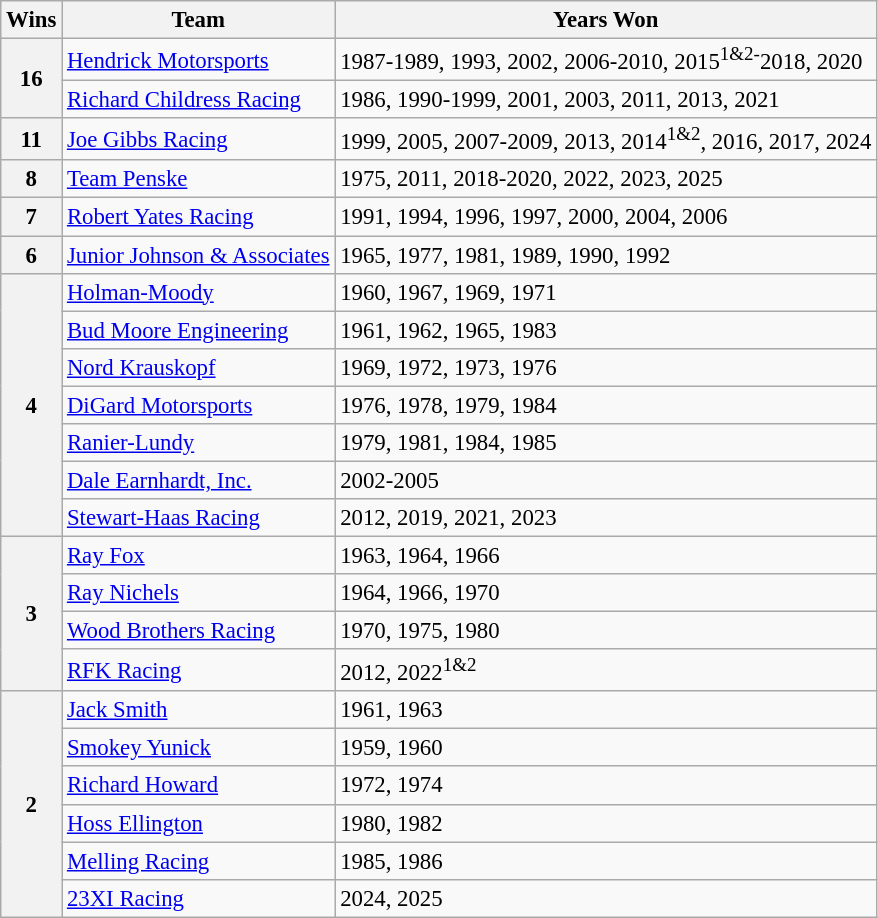<table class="wikitable" style="font-size: 95%;">
<tr>
<th>Wins</th>
<th>Team</th>
<th>Years Won</th>
</tr>
<tr>
<th rowspan="2">16</th>
<td><a href='#'>Hendrick Motorsports</a></td>
<td>1987-1989, 1993, 2002, 2006-2010, 2015<sup>1&2-</sup>2018, 2020</td>
</tr>
<tr>
<td><a href='#'>Richard Childress Racing</a></td>
<td>1986, 1990-1999, 2001, 2003, 2011, 2013, 2021</td>
</tr>
<tr>
<th>11</th>
<td><a href='#'>Joe Gibbs Racing</a></td>
<td>1999, 2005, 2007-2009, 2013, 2014<sup>1&2</sup>, 2016, 2017, 2024</td>
</tr>
<tr>
<th>8</th>
<td><a href='#'>Team Penske</a></td>
<td>1975, 2011, 2018-2020, 2022, 2023, 2025</td>
</tr>
<tr>
<th>7</th>
<td><a href='#'>Robert Yates Racing</a></td>
<td>1991, 1994, 1996, 1997, 2000, 2004, 2006</td>
</tr>
<tr>
<th>6</th>
<td><a href='#'>Junior Johnson & Associates</a></td>
<td>1965, 1977, 1981, 1989, 1990, 1992</td>
</tr>
<tr>
<th rowspan="7">4</th>
<td><a href='#'>Holman-Moody</a></td>
<td>1960, 1967, 1969, 1971</td>
</tr>
<tr>
<td><a href='#'>Bud Moore Engineering</a></td>
<td>1961, 1962, 1965, 1983</td>
</tr>
<tr>
<td><a href='#'>Nord Krauskopf</a></td>
<td>1969, 1972, 1973, 1976</td>
</tr>
<tr>
<td><a href='#'>DiGard Motorsports</a></td>
<td>1976, 1978, 1979, 1984</td>
</tr>
<tr>
<td><a href='#'>Ranier-Lundy</a></td>
<td>1979, 1981, 1984, 1985</td>
</tr>
<tr>
<td><a href='#'>Dale Earnhardt, Inc.</a></td>
<td>2002-2005</td>
</tr>
<tr>
<td><a href='#'>Stewart-Haas Racing</a></td>
<td>2012, 2019, 2021, 2023</td>
</tr>
<tr>
<th rowspan="4">3</th>
<td><a href='#'>Ray Fox</a></td>
<td>1963, 1964, 1966</td>
</tr>
<tr>
<td><a href='#'>Ray Nichels</a></td>
<td>1964, 1966, 1970</td>
</tr>
<tr>
<td><a href='#'>Wood Brothers Racing</a></td>
<td>1970, 1975, 1980</td>
</tr>
<tr>
<td><a href='#'>RFK Racing</a></td>
<td>2012, 2022<sup>1&2</sup></td>
</tr>
<tr>
<th rowspan="6">2</th>
<td><a href='#'>Jack Smith</a></td>
<td>1961, 1963</td>
</tr>
<tr>
<td><a href='#'>Smokey Yunick</a></td>
<td>1959, 1960</td>
</tr>
<tr>
<td><a href='#'>Richard Howard</a></td>
<td>1972, 1974</td>
</tr>
<tr>
<td><a href='#'>Hoss Ellington</a></td>
<td>1980, 1982</td>
</tr>
<tr>
<td><a href='#'>Melling Racing</a></td>
<td>1985, 1986</td>
</tr>
<tr>
<td><a href='#'>23XI Racing</a></td>
<td>2024, 2025</td>
</tr>
</table>
